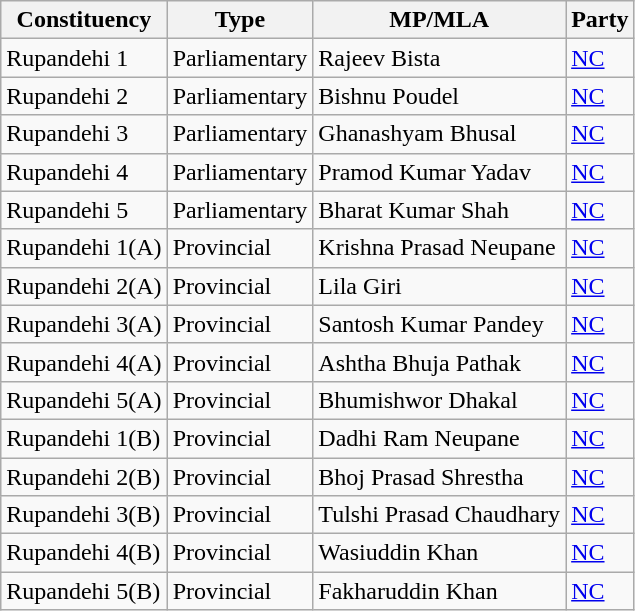<table class="wikitable">
<tr>
<th>Constituency</th>
<th>Type</th>
<th>MP/MLA</th>
<th>Party</th>
</tr>
<tr>
<td>Rupandehi 1</td>
<td>Parliamentary</td>
<td>Rajeev Bista</td>
<td><a href='#'>NC</a></td>
</tr>
<tr>
<td>Rupandehi 2</td>
<td>Parliamentary</td>
<td>Bishnu Poudel</td>
<td><a href='#'>NC</a></td>
</tr>
<tr>
<td>Rupandehi 3</td>
<td>Parliamentary</td>
<td>Ghanashyam Bhusal</td>
<td><a href='#'>NC</a></td>
</tr>
<tr>
<td>Rupandehi 4</td>
<td>Parliamentary</td>
<td>Pramod Kumar Yadav</td>
<td><a href='#'>NC</a></td>
</tr>
<tr>
<td>Rupandehi 5</td>
<td>Parliamentary</td>
<td>Bharat Kumar Shah</td>
<td><a href='#'>NC</a></td>
</tr>
<tr>
<td>Rupandehi 1(A)</td>
<td>Provincial</td>
<td>Krishna Prasad Neupane</td>
<td><a href='#'>NC</a></td>
</tr>
<tr>
<td>Rupandehi 2(A)</td>
<td>Provincial</td>
<td>Lila Giri</td>
<td><a href='#'>NC</a></td>
</tr>
<tr>
<td>Rupandehi 3(A)</td>
<td>Provincial</td>
<td>Santosh Kumar Pandey</td>
<td><a href='#'>NC</a></td>
</tr>
<tr>
<td>Rupandehi 4(A)</td>
<td>Provincial</td>
<td>Ashtha Bhuja Pathak</td>
<td><a href='#'>NC</a></td>
</tr>
<tr>
<td>Rupandehi 5(A)</td>
<td>Provincial</td>
<td>Bhumishwor Dhakal</td>
<td><a href='#'>NC</a></td>
</tr>
<tr>
<td>Rupandehi 1(B)</td>
<td>Provincial</td>
<td>Dadhi Ram Neupane</td>
<td><a href='#'>NC</a></td>
</tr>
<tr>
<td>Rupandehi 2(B)</td>
<td>Provincial</td>
<td>Bhoj Prasad Shrestha</td>
<td><a href='#'>NC</a></td>
</tr>
<tr>
<td>Rupandehi 3(B)</td>
<td>Provincial</td>
<td>Tulshi Prasad Chaudhary</td>
<td><a href='#'>NC</a></td>
</tr>
<tr>
<td>Rupandehi 4(B)</td>
<td>Provincial</td>
<td>Wasiuddin Khan</td>
<td><a href='#'>NC</a></td>
</tr>
<tr>
<td>Rupandehi 5(B)</td>
<td>Provincial</td>
<td>Fakharuddin Khan</td>
<td><a href='#'>NC</a></td>
</tr>
</table>
